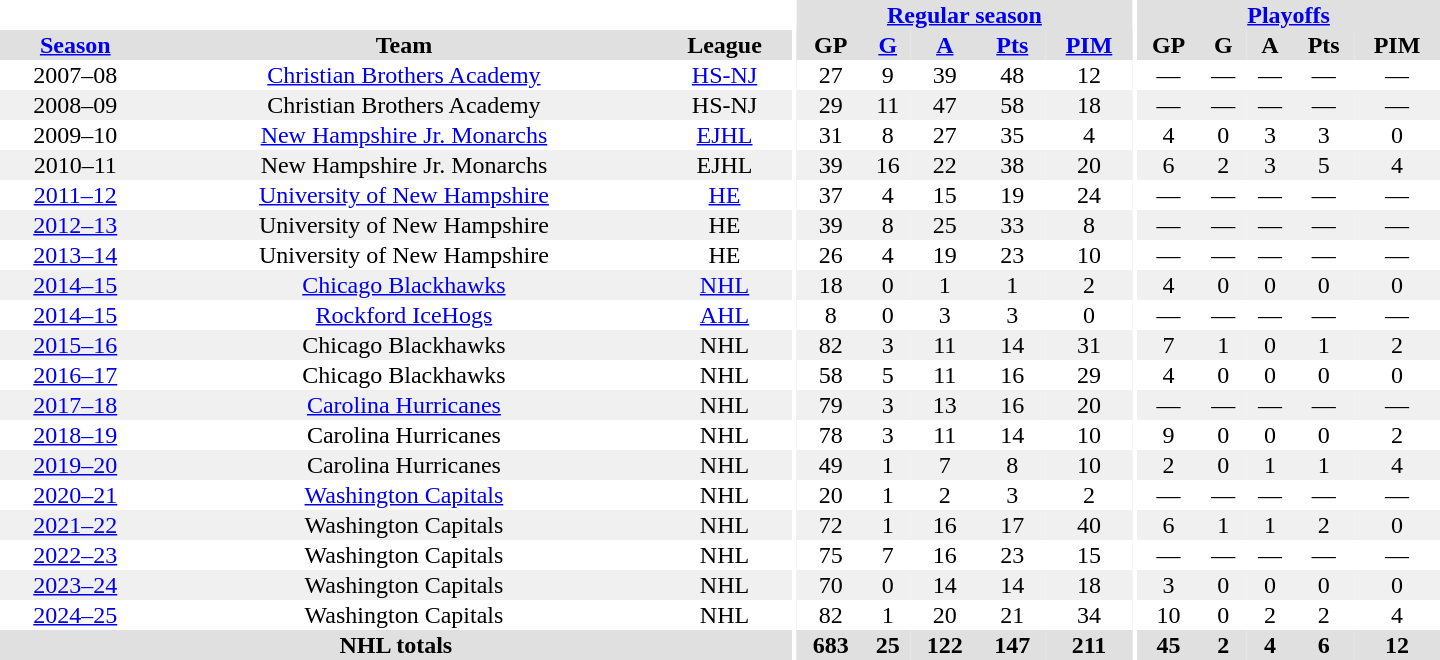<table border="0" cellpadding="1" cellspacing="0" style="text-align:center; width:60em;">
<tr bgcolor="#e0e0e0">
<th colspan="3" bgcolor="#ffffff"></th>
<th rowspan="99" bgcolor="#ffffff"></th>
<th colspan="5"><a href='#'>Regular season</a></th>
<th rowspan="99" bgcolor="#ffffff"></th>
<th colspan="5"><a href='#'>Playoffs</a></th>
</tr>
<tr bgcolor="#e0e0e0">
<th><a href='#'>Season</a></th>
<th>Team</th>
<th>League</th>
<th>GP</th>
<th><a href='#'>G</a></th>
<th><a href='#'>A</a></th>
<th><a href='#'>Pts</a></th>
<th><a href='#'>PIM</a></th>
<th>GP</th>
<th>G</th>
<th>A</th>
<th>Pts</th>
<th>PIM</th>
</tr>
<tr>
<td>2007–08</td>
<td><a href='#'>Christian Brothers Academy</a></td>
<td><a href='#'>HS-NJ</a></td>
<td>27</td>
<td>9</td>
<td>39</td>
<td>48</td>
<td>12</td>
<td>—</td>
<td>—</td>
<td>—</td>
<td>—</td>
<td>—</td>
</tr>
<tr bgcolor="#f0f0f0">
<td>2008–09</td>
<td>Christian Brothers Academy</td>
<td>HS-NJ</td>
<td>29</td>
<td>11</td>
<td>47</td>
<td>58</td>
<td>18</td>
<td>—</td>
<td>—</td>
<td>—</td>
<td>—</td>
<td>—</td>
</tr>
<tr>
<td>2009–10</td>
<td><a href='#'>New Hampshire Jr. Monarchs</a></td>
<td><a href='#'>EJHL</a></td>
<td>31</td>
<td>8</td>
<td>27</td>
<td>35</td>
<td>4</td>
<td>4</td>
<td>0</td>
<td>3</td>
<td>3</td>
<td>0</td>
</tr>
<tr bgcolor="#f0f0f0">
<td>2010–11</td>
<td>New Hampshire Jr. Monarchs</td>
<td>EJHL</td>
<td>39</td>
<td>16</td>
<td>22</td>
<td>38</td>
<td>20</td>
<td>6</td>
<td>2</td>
<td>3</td>
<td>5</td>
<td>4</td>
</tr>
<tr>
<td><a href='#'>2011–12</a></td>
<td><a href='#'>University of New Hampshire</a></td>
<td><a href='#'>HE</a></td>
<td>37</td>
<td>4</td>
<td>15</td>
<td>19</td>
<td>24</td>
<td>—</td>
<td>—</td>
<td>—</td>
<td>—</td>
<td>—</td>
</tr>
<tr bgcolor="#f0f0f0">
<td><a href='#'>2012–13</a></td>
<td>University of New Hampshire</td>
<td>HE</td>
<td>39</td>
<td>8</td>
<td>25</td>
<td>33</td>
<td>8</td>
<td>—</td>
<td>—</td>
<td>—</td>
<td>—</td>
<td>—</td>
</tr>
<tr>
<td><a href='#'>2013–14</a></td>
<td>University of New Hampshire</td>
<td>HE</td>
<td>26</td>
<td>4</td>
<td>19</td>
<td>23</td>
<td>10</td>
<td>—</td>
<td>—</td>
<td>—</td>
<td>—</td>
<td>—</td>
</tr>
<tr bgcolor="#f0f0f0">
<td><a href='#'>2014–15</a></td>
<td><a href='#'>Chicago Blackhawks</a></td>
<td><a href='#'>NHL</a></td>
<td>18</td>
<td>0</td>
<td>1</td>
<td>1</td>
<td>2</td>
<td>4</td>
<td>0</td>
<td>0</td>
<td>0</td>
<td>0</td>
</tr>
<tr>
<td><a href='#'>2014–15</a></td>
<td><a href='#'>Rockford IceHogs</a></td>
<td><a href='#'>AHL</a></td>
<td>8</td>
<td>0</td>
<td>3</td>
<td>3</td>
<td>0</td>
<td>—</td>
<td>—</td>
<td>—</td>
<td>—</td>
<td>—</td>
</tr>
<tr bgcolor="#f0f0f0">
<td><a href='#'>2015–16</a></td>
<td>Chicago Blackhawks</td>
<td>NHL</td>
<td>82</td>
<td>3</td>
<td>11</td>
<td>14</td>
<td>31</td>
<td>7</td>
<td>1</td>
<td>0</td>
<td>1</td>
<td>2</td>
</tr>
<tr>
<td><a href='#'>2016–17</a></td>
<td>Chicago Blackhawks</td>
<td>NHL</td>
<td>58</td>
<td>5</td>
<td>11</td>
<td>16</td>
<td>29</td>
<td>4</td>
<td>0</td>
<td>0</td>
<td>0</td>
<td>0</td>
</tr>
<tr bgcolor="#f0f0f0">
<td><a href='#'>2017–18</a></td>
<td><a href='#'>Carolina Hurricanes</a></td>
<td>NHL</td>
<td>79</td>
<td>3</td>
<td>13</td>
<td>16</td>
<td>20</td>
<td>—</td>
<td>—</td>
<td>—</td>
<td>—</td>
<td>—</td>
</tr>
<tr>
<td><a href='#'>2018–19</a></td>
<td>Carolina Hurricanes</td>
<td>NHL</td>
<td>78</td>
<td>3</td>
<td>11</td>
<td>14</td>
<td>10</td>
<td>9</td>
<td>0</td>
<td>0</td>
<td>0</td>
<td>2</td>
</tr>
<tr bgcolor="#f0f0f0">
<td><a href='#'>2019–20</a></td>
<td>Carolina Hurricanes</td>
<td>NHL</td>
<td>49</td>
<td>1</td>
<td>7</td>
<td>8</td>
<td>10</td>
<td>2</td>
<td>0</td>
<td>1</td>
<td>1</td>
<td>4</td>
</tr>
<tr>
<td><a href='#'>2020–21</a></td>
<td><a href='#'>Washington Capitals</a></td>
<td>NHL</td>
<td>20</td>
<td>1</td>
<td>2</td>
<td>3</td>
<td>2</td>
<td>—</td>
<td>—</td>
<td>—</td>
<td>—</td>
<td>—</td>
</tr>
<tr bgcolor="#f0f0f0">
<td><a href='#'>2021–22</a></td>
<td>Washington Capitals</td>
<td>NHL</td>
<td>72</td>
<td>1</td>
<td>16</td>
<td>17</td>
<td>40</td>
<td>6</td>
<td>1</td>
<td>1</td>
<td>2</td>
<td>0</td>
</tr>
<tr>
<td><a href='#'>2022–23</a></td>
<td>Washington Capitals</td>
<td>NHL</td>
<td>75</td>
<td>7</td>
<td>16</td>
<td>23</td>
<td>15</td>
<td>—</td>
<td>—</td>
<td>—</td>
<td>—</td>
<td>—</td>
</tr>
<tr bgcolor="#f0f0f0">
<td><a href='#'>2023–24</a></td>
<td>Washington Capitals</td>
<td>NHL</td>
<td>70</td>
<td>0</td>
<td>14</td>
<td>14</td>
<td>18</td>
<td>3</td>
<td>0</td>
<td>0</td>
<td>0</td>
<td>0</td>
</tr>
<tr>
<td><a href='#'>2024–25</a></td>
<td>Washington Capitals</td>
<td>NHL</td>
<td>82</td>
<td>1</td>
<td>20</td>
<td>21</td>
<td>34</td>
<td>10</td>
<td>0</td>
<td>2</td>
<td>2</td>
<td>4</td>
</tr>
<tr bgcolor="#e0e0e0">
<th colspan="3">NHL totals</th>
<th>683</th>
<th>25</th>
<th>122</th>
<th>147</th>
<th>211</th>
<th>45</th>
<th>2</th>
<th>4</th>
<th>6</th>
<th>12</th>
</tr>
</table>
